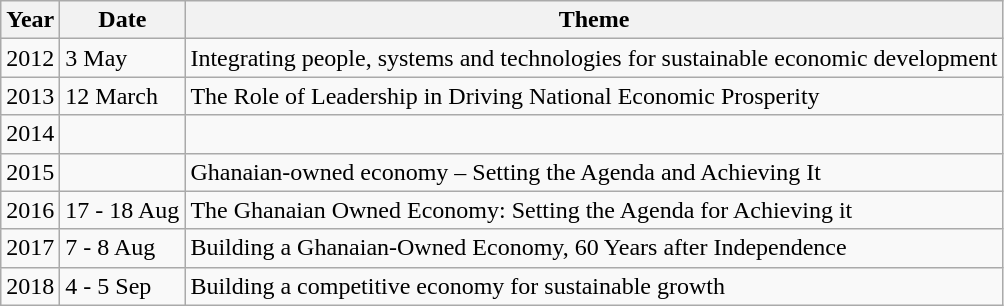<table class="wikitable">
<tr>
<th>Year</th>
<th>Date</th>
<th>Theme</th>
</tr>
<tr>
<td>2012</td>
<td>3 May</td>
<td>Integrating people, systems and technologies for sustainable economic development</td>
</tr>
<tr>
<td>2013</td>
<td>12 March</td>
<td>The Role of Leadership in Driving National Economic Prosperity</td>
</tr>
<tr>
<td>2014</td>
<td></td>
<td></td>
</tr>
<tr>
<td>2015</td>
<td></td>
<td>Ghanaian-owned economy – Setting the Agenda and Achieving It</td>
</tr>
<tr>
<td>2016</td>
<td>17 - 18 Aug</td>
<td>The Ghanaian Owned Economy: Setting the Agenda for Achieving it</td>
</tr>
<tr>
<td>2017</td>
<td>7 - 8 Aug</td>
<td>Building a Ghanaian-Owned Economy, 60 Years after Independence</td>
</tr>
<tr>
<td>2018</td>
<td>4 - 5 Sep</td>
<td>Building a competitive economy for sustainable growth</td>
</tr>
</table>
